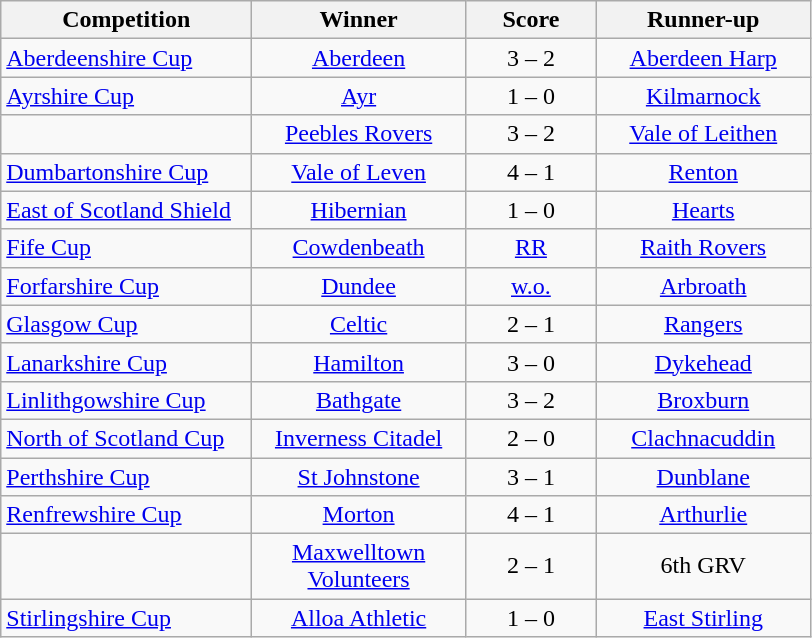<table class="wikitable" style="text-align: center;">
<tr>
<th width=160>Competition</th>
<th width=135>Winner</th>
<th width=80>Score</th>
<th width=135>Runner-up</th>
</tr>
<tr>
<td align=left><a href='#'>Aberdeenshire Cup</a></td>
<td><a href='#'>Aberdeen</a></td>
<td>3 – 2</td>
<td><a href='#'>Aberdeen Harp</a></td>
</tr>
<tr>
<td align=left><a href='#'>Ayrshire Cup</a></td>
<td><a href='#'>Ayr</a></td>
<td>1 – 0</td>
<td><a href='#'>Kilmarnock</a></td>
</tr>
<tr>
<td align=left></td>
<td><a href='#'>Peebles Rovers</a></td>
<td>3 – 2</td>
<td><a href='#'>Vale of Leithen</a></td>
</tr>
<tr>
<td align=left><a href='#'>Dumbartonshire Cup</a></td>
<td><a href='#'>Vale of Leven</a></td>
<td>4 – 1</td>
<td><a href='#'>Renton</a></td>
</tr>
<tr>
<td align=left><a href='#'>East of Scotland Shield</a></td>
<td><a href='#'>Hibernian</a></td>
<td>1 – 0</td>
<td><a href='#'>Hearts</a></td>
</tr>
<tr>
<td align=left><a href='#'>Fife Cup</a></td>
<td><a href='#'>Cowdenbeath</a></td>
<td><a href='#'>RR</a></td>
<td><a href='#'>Raith Rovers</a></td>
</tr>
<tr>
<td align=left><a href='#'>Forfarshire Cup</a></td>
<td><a href='#'>Dundee</a></td>
<td><a href='#'>w.o.</a></td>
<td><a href='#'>Arbroath</a></td>
</tr>
<tr>
<td align=left><a href='#'>Glasgow Cup</a></td>
<td><a href='#'>Celtic</a></td>
<td>2 – 1</td>
<td><a href='#'>Rangers</a></td>
</tr>
<tr>
<td align=left><a href='#'>Lanarkshire Cup</a></td>
<td><a href='#'>Hamilton</a></td>
<td>3 – 0</td>
<td><a href='#'>Dykehead</a></td>
</tr>
<tr>
<td align=left><a href='#'>Linlithgowshire Cup</a></td>
<td><a href='#'>Bathgate</a></td>
<td>3 – 2</td>
<td><a href='#'>Broxburn</a></td>
</tr>
<tr>
<td align=left><a href='#'>North of Scotland Cup</a></td>
<td><a href='#'>Inverness Citadel</a></td>
<td>2 – 0</td>
<td><a href='#'>Clachnacuddin</a></td>
</tr>
<tr>
<td align=left><a href='#'>Perthshire Cup</a></td>
<td><a href='#'>St Johnstone</a></td>
<td>3 – 1</td>
<td><a href='#'>Dunblane</a></td>
</tr>
<tr>
<td align=left><a href='#'>Renfrewshire Cup</a></td>
<td><a href='#'>Morton</a></td>
<td>4 – 1</td>
<td><a href='#'>Arthurlie</a></td>
</tr>
<tr>
<td align=left></td>
<td><a href='#'>Maxwelltown Volunteers</a></td>
<td>2 – 1</td>
<td>6th GRV</td>
</tr>
<tr>
<td align=left><a href='#'>Stirlingshire Cup</a></td>
<td><a href='#'>Alloa Athletic</a></td>
<td>1 – 0</td>
<td><a href='#'>East Stirling</a></td>
</tr>
</table>
